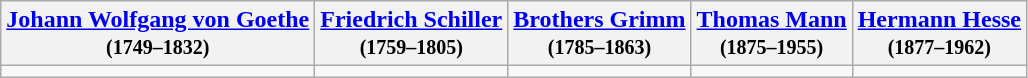<table class="wikitable" style="align:center;">
<tr>
<th><a href='#'>Johann Wolfgang von Goethe</a><br><small>(1749–1832)</small></th>
<th><a href='#'>Friedrich Schiller</a><br><small>(1759–1805)</small></th>
<th><a href='#'>Brothers Grimm</a><br><small>(1785–1863)</small></th>
<th><a href='#'>Thomas Mann</a><br><small>(1875–1955)</small></th>
<th><a href='#'>Hermann Hesse</a><br><small>(1877–1962)</small></th>
</tr>
<tr align=center>
<td></td>
<td></td>
<td></td>
<td></td>
<td></td>
</tr>
</table>
